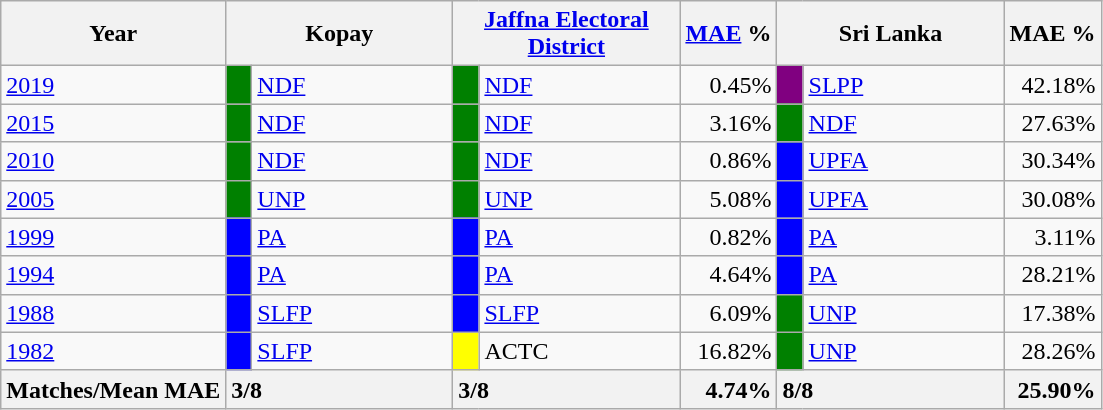<table class="wikitable">
<tr>
<th>Year</th>
<th colspan="2" width="144px">Kopay</th>
<th colspan="2" width="144px"><a href='#'>Jaffna Electoral District</a></th>
<th><a href='#'>MAE</a> %</th>
<th colspan="2" width="144px">Sri Lanka</th>
<th>MAE %</th>
</tr>
<tr>
<td><a href='#'>2019</a></td>
<td style="background-color:green;" width="10px"></td>
<td style="text-align:left;"><a href='#'>NDF</a></td>
<td style="background-color:green;" width="10px"></td>
<td style="text-align:left;"><a href='#'>NDF</a></td>
<td style="text-align:right;">0.45%</td>
<td style="background-color:purple;" width="10px"></td>
<td style="text-align:left;"><a href='#'>SLPP</a></td>
<td style="text-align:right;">42.18%</td>
</tr>
<tr>
<td><a href='#'>2015</a></td>
<td style="background-color:green;" width="10px"></td>
<td style="text-align:left;"><a href='#'>NDF</a></td>
<td style="background-color:green;" width="10px"></td>
<td style="text-align:left;"><a href='#'>NDF</a></td>
<td style="text-align:right;">3.16%</td>
<td style="background-color:green;" width="10px"></td>
<td style="text-align:left;"><a href='#'>NDF</a></td>
<td style="text-align:right;">27.63%</td>
</tr>
<tr>
<td><a href='#'>2010</a></td>
<td style="background-color:green;" width="10px"></td>
<td style="text-align:left;"><a href='#'>NDF</a></td>
<td style="background-color:green;" width="10px"></td>
<td style="text-align:left;"><a href='#'>NDF</a></td>
<td style="text-align:right;">0.86%</td>
<td style="background-color:blue;" width="10px"></td>
<td style="text-align:left;"><a href='#'>UPFA</a></td>
<td style="text-align:right;">30.34%</td>
</tr>
<tr>
<td><a href='#'>2005</a></td>
<td style="background-color:green;" width="10px"></td>
<td style="text-align:left;"><a href='#'>UNP</a></td>
<td style="background-color:green;" width="10px"></td>
<td style="text-align:left;"><a href='#'>UNP</a></td>
<td style="text-align:right;">5.08%</td>
<td style="background-color:blue;" width="10px"></td>
<td style="text-align:left;"><a href='#'>UPFA</a></td>
<td style="text-align:right;">30.08%</td>
</tr>
<tr>
<td><a href='#'>1999</a></td>
<td style="background-color:blue;" width="10px"></td>
<td style="text-align:left;"><a href='#'>PA</a></td>
<td style="background-color:blue;" width="10px"></td>
<td style="text-align:left;"><a href='#'>PA</a></td>
<td style="text-align:right;">0.82%</td>
<td style="background-color:blue;" width="10px"></td>
<td style="text-align:left;"><a href='#'>PA</a></td>
<td style="text-align:right;">3.11%</td>
</tr>
<tr>
<td><a href='#'>1994</a></td>
<td style="background-color:blue;" width="10px"></td>
<td style="text-align:left;"><a href='#'>PA</a></td>
<td style="background-color:blue;" width="10px"></td>
<td style="text-align:left;"><a href='#'>PA</a></td>
<td style="text-align:right;">4.64%</td>
<td style="background-color:blue;" width="10px"></td>
<td style="text-align:left;"><a href='#'>PA</a></td>
<td style="text-align:right;">28.21%</td>
</tr>
<tr>
<td><a href='#'>1988</a></td>
<td style="background-color:blue;" width="10px"></td>
<td style="text-align:left;"><a href='#'>SLFP</a></td>
<td style="background-color:blue;" width="10px"></td>
<td style="text-align:left;"><a href='#'>SLFP</a></td>
<td style="text-align:right;">6.09%</td>
<td style="background-color:green;" width="10px"></td>
<td style="text-align:left;"><a href='#'>UNP</a></td>
<td style="text-align:right;">17.38%</td>
</tr>
<tr>
<td><a href='#'>1982</a></td>
<td style="background-color:blue;" width="10px"></td>
<td style="text-align:left;"><a href='#'>SLFP</a></td>
<td style="background-color:yellow;" width="10px"></td>
<td style="text-align:left;">ACTC</td>
<td style="text-align:right;">16.82%</td>
<td style="background-color:green;" width="10px"></td>
<td style="text-align:left;"><a href='#'>UNP</a></td>
<td style="text-align:right;">28.26%</td>
</tr>
<tr>
<th>Matches/Mean MAE</th>
<th style="text-align:left;"colspan="2" width="144px">3/8</th>
<th style="text-align:left;"colspan="2" width="144px">3/8</th>
<th style="text-align:right;">4.74%</th>
<th style="text-align:left;"colspan="2" width="144px">8/8</th>
<th style="text-align:right;">25.90%</th>
</tr>
</table>
